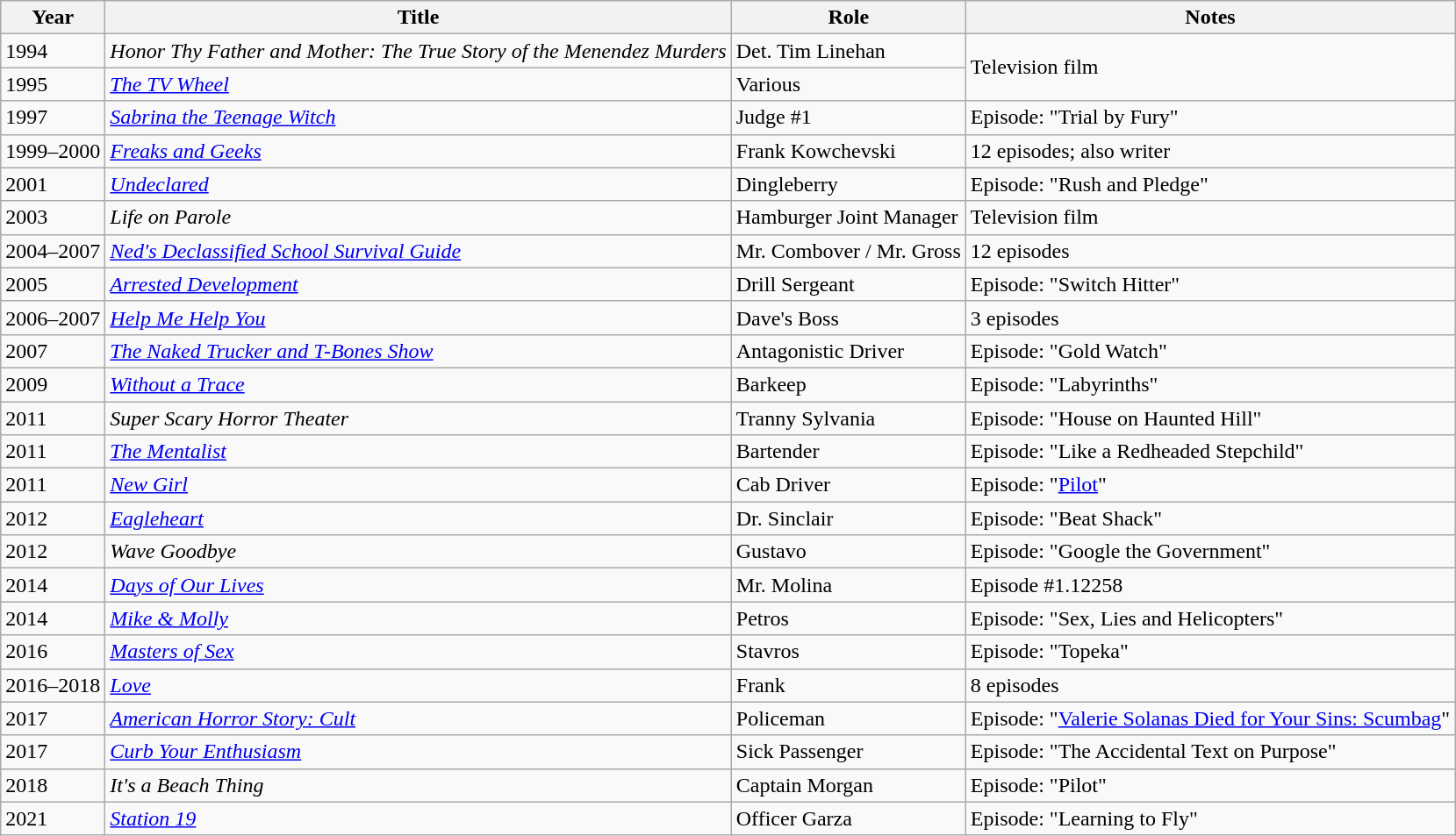<table class="wikitable sortable">
<tr>
<th>Year</th>
<th>Title</th>
<th>Role</th>
<th>Notes</th>
</tr>
<tr>
<td>1994</td>
<td><em>Honor Thy Father and Mother: The True Story of the Menendez Murders</em></td>
<td>Det. Tim Linehan</td>
<td rowspan="2">Television film</td>
</tr>
<tr>
<td>1995</td>
<td><em><a href='#'>The TV Wheel</a></em></td>
<td>Various</td>
</tr>
<tr>
<td>1997</td>
<td><a href='#'><em>Sabrina the Teenage Witch</em></a></td>
<td>Judge #1</td>
<td>Episode: "Trial by Fury"</td>
</tr>
<tr>
<td>1999–2000</td>
<td><em><a href='#'>Freaks and Geeks</a></em></td>
<td>Frank Kowchevski</td>
<td>12 episodes; also writer</td>
</tr>
<tr>
<td>2001</td>
<td><em><a href='#'>Undeclared</a></em></td>
<td>Dingleberry</td>
<td>Episode: "Rush and Pledge"</td>
</tr>
<tr>
<td>2003</td>
<td><em>Life on Parole</em></td>
<td>Hamburger Joint Manager</td>
<td>Television film</td>
</tr>
<tr>
<td>2004–2007</td>
<td><em><a href='#'>Ned's Declassified School Survival Guide</a></em></td>
<td>Mr. Combover / Mr. Gross</td>
<td>12 episodes</td>
</tr>
<tr>
<td>2005</td>
<td><em><a href='#'>Arrested Development</a></em></td>
<td>Drill Sergeant</td>
<td>Episode: "Switch Hitter"</td>
</tr>
<tr>
<td>2006–2007</td>
<td><a href='#'><em>Help Me Help You</em></a></td>
<td>Dave's Boss</td>
<td>3 episodes</td>
</tr>
<tr>
<td>2007</td>
<td><em><a href='#'>The Naked Trucker and T-Bones Show</a></em></td>
<td>Antagonistic Driver</td>
<td>Episode: "Gold Watch"</td>
</tr>
<tr>
<td>2009</td>
<td><em><a href='#'>Without a Trace</a></em></td>
<td>Barkeep</td>
<td>Episode: "Labyrinths"</td>
</tr>
<tr>
<td>2011</td>
<td><em>Super Scary Horror Theater</em></td>
<td>Tranny Sylvania</td>
<td>Episode: "House on Haunted Hill"</td>
</tr>
<tr>
<td>2011</td>
<td><em><a href='#'>The Mentalist</a></em></td>
<td>Bartender</td>
<td>Episode: "Like a Redheaded Stepchild"</td>
</tr>
<tr>
<td>2011</td>
<td><em><a href='#'>New Girl</a></em></td>
<td>Cab Driver</td>
<td>Episode: "<a href='#'>Pilot</a>"</td>
</tr>
<tr>
<td>2012</td>
<td><a href='#'><em>Eagleheart</em></a></td>
<td>Dr. Sinclair</td>
<td>Episode: "Beat Shack"</td>
</tr>
<tr>
<td>2012</td>
<td><em>Wave Goodbye</em></td>
<td>Gustavo</td>
<td>Episode: "Google the Government"</td>
</tr>
<tr>
<td>2014</td>
<td><em><a href='#'>Days of Our Lives</a></em></td>
<td>Mr. Molina</td>
<td>Episode #1.12258</td>
</tr>
<tr>
<td>2014</td>
<td><em><a href='#'>Mike & Molly</a></em></td>
<td>Petros</td>
<td>Episode: "Sex, Lies and Helicopters"</td>
</tr>
<tr>
<td>2016</td>
<td><em><a href='#'>Masters of Sex</a></em></td>
<td>Stavros</td>
<td>Episode: "Topeka"</td>
</tr>
<tr>
<td>2016–2018</td>
<td><a href='#'><em>Love</em></a></td>
<td>Frank</td>
<td>8 episodes</td>
</tr>
<tr>
<td>2017</td>
<td><em><a href='#'>American Horror Story: Cult</a></em></td>
<td>Policeman</td>
<td>Episode: "<a href='#'>Valerie Solanas Died for Your Sins: Scumbag</a>"</td>
</tr>
<tr>
<td>2017</td>
<td><em><a href='#'>Curb Your Enthusiasm</a></em></td>
<td>Sick Passenger</td>
<td>Episode: "The Accidental Text on Purpose"</td>
</tr>
<tr>
<td>2018</td>
<td><em>It's a Beach Thing</em></td>
<td>Captain Morgan</td>
<td>Episode: "Pilot"</td>
</tr>
<tr>
<td>2021</td>
<td><em><a href='#'>Station 19</a></em></td>
<td>Officer Garza</td>
<td>Episode: "Learning to Fly"</td>
</tr>
</table>
